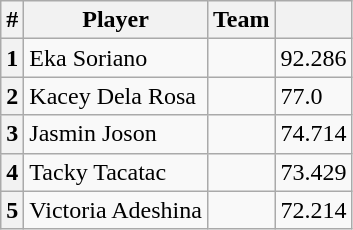<table class="wikitable">
<tr>
<th>#</th>
<th>Player</th>
<th>Team</th>
<th></th>
</tr>
<tr>
<th>1</th>
<td> Eka Soriano</td>
<td></td>
<td>92.286</td>
</tr>
<tr>
<th>2</th>
<td> Kacey Dela Rosa</td>
<td></td>
<td>77.0</td>
</tr>
<tr>
<th>3</th>
<td> Jasmin Joson</td>
<td></td>
<td>74.714</td>
</tr>
<tr>
<th>4</th>
<td> Tacky Tacatac</td>
<td></td>
<td>73.429</td>
</tr>
<tr>
<th>5</th>
<td> Victoria Adeshina</td>
<td></td>
<td>72.214</td>
</tr>
</table>
